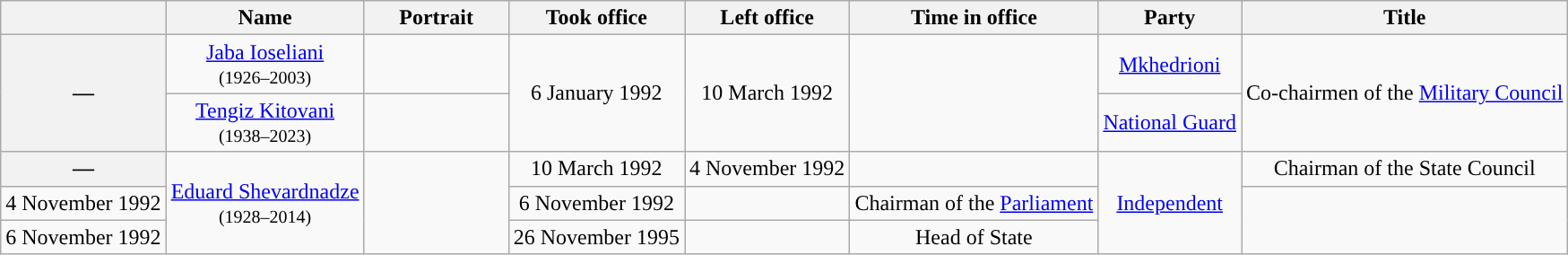<table class="wikitable" style="text-align:center">
<tr>
<th></th>
<th>Name<br></th>
<th width="100px">Portrait</th>
<th>Took office</th>
<th>Left office</th>
<th>Time in office</th>
<th>Party</th>
<th>Title</th>
</tr>
<tr>
<th rowspan=2 style="background:">—</th>
<td><a href='#'>Jaba Ioseliani</a><br><small>(1926–2003)</small></td>
<td></td>
<td rowspan=2>6 January 1992</td>
<td rowspan=2>10 March 1992</td>
<td rowspan="2"></td>
<td><a href='#'>Mkhedrioni</a></td>
<td rowspan=2>Co-chairmen of the <a href='#'>Military Council</a></td>
</tr>
<tr>
<td><a href='#'>Tengiz Kitovani</a><br><small>(1938–2023)</small></td>
<td></td>
<td><a href='#'>National Guard</a></td>
</tr>
<tr>
<th style="background:">—</th>
<td rowspan="3"><a href='#'>Eduard Shevardnadze</a><br><small>(1928–2014)</small></td>
<td rowspan="3"></td>
<td>10 March 1992</td>
<td>4 November 1992</td>
<td></td>
<td rowspan="3"><a href='#'>Independent</a></td>
<td>Chairman of the State Council</td>
</tr>
<tr>
<td>4 November 1992</td>
<td>6 November 1992</td>
<td></td>
<td>Chairman of the <a href='#'>Parliament</a></td>
</tr>
<tr>
<td>6 November 1992</td>
<td>26 November 1995</td>
<td></td>
<td>Head of State</td>
</tr>
</table>
